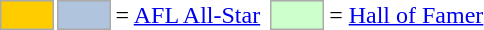<table>
<tr>
<td style="background-color:#FFCC00; border:1px solid #aaaaaa; width:2em;"></td>
<td style="background-color:lightsteelblue; border:1px solid #aaaaaa; width:2em;"></td>
<td>= <a href='#'>AFL All-Star</a></td>
<td></td>
<td style="background-color:#CCFFCC; border:1px solid #aaaaaa; width:2em;"></td>
<td>= <a href='#'>Hall of Famer</a></td>
</tr>
</table>
